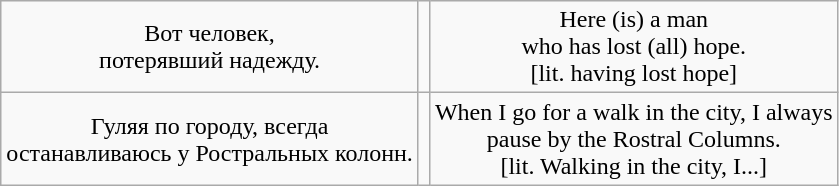<table class="wikitable" style="text-align: center;">
<tr>
<td>Вот человек,<br>потерявший надежду.</td>
<td></td>
<td>Here (is) a man<br>who has lost (all) hope.<br>[lit. having lost hope]</td>
</tr>
<tr>
<td>Гуляя по городу, всегда<br>останавливаюсь у Ростральных колонн.</td>
<td></td>
<td>When I go for a walk in the city, I always<br>pause by the Rostral Columns.<br>[lit. Walking in the city, I...]</td>
</tr>
</table>
